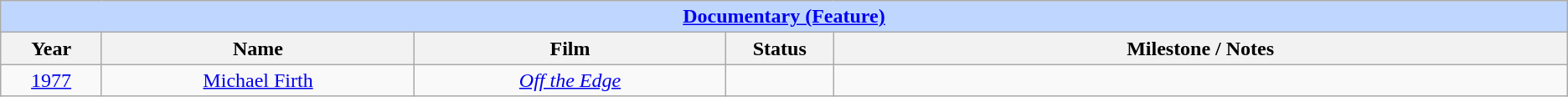<table class="wikitable" style="text-align: center">
<tr ---- bgcolor="#bfd7ff">
<td colspan=5 align=center><strong><a href='#'>Documentary (Feature)</a></strong></td>
</tr>
<tr ---- bgcolor="#ebf5ff">
<th width="075">Year</th>
<th width="250">Name</th>
<th width="250">Film</th>
<th width="080">Status</th>
<th width="600">Milestone / Notes</th>
</tr>
<tr>
<td><a href='#'>1977</a></td>
<td><a href='#'>Michael Firth</a></td>
<td><em><a href='#'>Off the Edge</a></em></td>
<td></td>
<td></td>
</tr>
</table>
